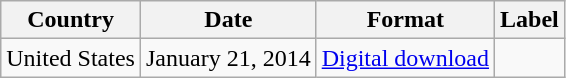<table class="wikitable">
<tr>
<th>Country</th>
<th>Date</th>
<th>Format</th>
<th>Label</th>
</tr>
<tr>
<td>United States</td>
<td>January 21, 2014</td>
<td><a href='#'>Digital download</a></td>
<td></td>
</tr>
</table>
